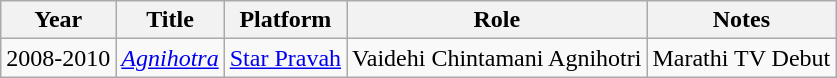<table class="wikitable sortable">
<tr>
<th>Year</th>
<th>Title</th>
<th>Platform</th>
<th>Role</th>
<th>Notes</th>
</tr>
<tr>
<td>2008-2010</td>
<td><em><a href='#'>Agnihotra</a></em></td>
<td><a href='#'>Star Pravah</a></td>
<td>Vaidehi Chintamani Agnihotri</td>
<td>Marathi TV Debut</td>
</tr>
</table>
